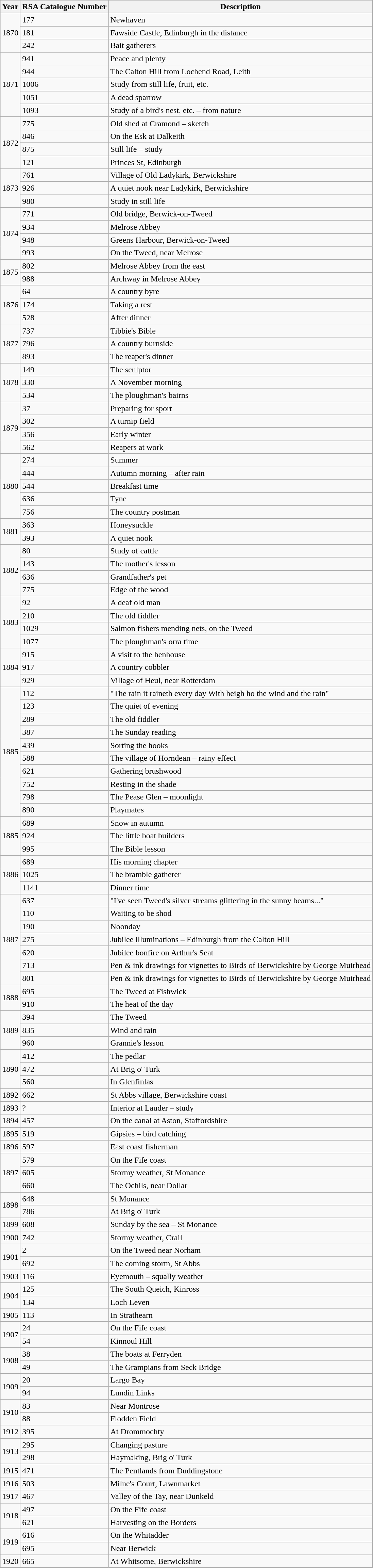<table class="wikitable">
<tr>
<th>Year</th>
<th>RSA Catalogue Number</th>
<th>Description</th>
</tr>
<tr>
<td rowspan="3">1870</td>
<td>177</td>
<td>Newhaven</td>
</tr>
<tr>
<td>181</td>
<td>Fawside Castle, Edinburgh in the distance</td>
</tr>
<tr>
<td>242</td>
<td>Bait gatherers</td>
</tr>
<tr>
<td rowspan="5">1871</td>
<td>941</td>
<td>Peace and plenty</td>
</tr>
<tr>
<td>944</td>
<td>The Calton Hill from Lochend Road, Leith</td>
</tr>
<tr>
<td>1006</td>
<td>Study from still life, fruit, etc.</td>
</tr>
<tr>
<td>1051</td>
<td>A dead sparrow</td>
</tr>
<tr>
<td>1093</td>
<td>Study of a bird's nest, etc. – from nature</td>
</tr>
<tr>
<td rowspan="4">1872</td>
<td>775</td>
<td>Old shed at Cramond – sketch</td>
</tr>
<tr>
<td>846</td>
<td>On the Esk at Dalkeith</td>
</tr>
<tr>
<td>875</td>
<td>Still life – study</td>
</tr>
<tr>
<td>121</td>
<td>Princes St, Edinburgh</td>
</tr>
<tr>
<td rowspan="3">1873</td>
<td>761</td>
<td>Village of Old Ladykirk, Berwickshire</td>
</tr>
<tr>
<td>926</td>
<td>A quiet nook near Ladykirk, Berwickshire</td>
</tr>
<tr>
<td>980</td>
<td>Study in still life</td>
</tr>
<tr>
<td rowspan="4">1874</td>
<td>771</td>
<td>Old bridge, Berwick-on-Tweed</td>
</tr>
<tr>
<td>934</td>
<td>Melrose Abbey</td>
</tr>
<tr>
<td>948</td>
<td>Greens Harbour, Berwick-on-Tweed</td>
</tr>
<tr>
<td>993</td>
<td>On the Tweed, near Melrose</td>
</tr>
<tr>
<td rowspan="2">1875</td>
<td>802</td>
<td>Melrose Abbey from the east</td>
</tr>
<tr>
<td>988</td>
<td>Archway in Melrose Abbey</td>
</tr>
<tr>
<td rowspan="3">1876</td>
<td>64</td>
<td>A country byre</td>
</tr>
<tr>
<td>174</td>
<td>Taking a rest</td>
</tr>
<tr>
<td>528</td>
<td>After dinner</td>
</tr>
<tr>
<td rowspan="3">1877</td>
<td>737</td>
<td>Tibbie's Bible</td>
</tr>
<tr>
<td>796</td>
<td>A country burnside</td>
</tr>
<tr>
<td>893</td>
<td>The reaper's dinner</td>
</tr>
<tr>
<td rowspan="3">1878</td>
<td>149</td>
<td>The sculptor</td>
</tr>
<tr>
<td>330</td>
<td>A November morning</td>
</tr>
<tr>
<td>534</td>
<td>The ploughman's bairns</td>
</tr>
<tr>
<td rowspan="4">1879</td>
<td>37</td>
<td>Preparing for sport</td>
</tr>
<tr>
<td>302</td>
<td>A turnip field</td>
</tr>
<tr>
<td>356</td>
<td>Early winter</td>
</tr>
<tr>
<td>562</td>
<td>Reapers at work</td>
</tr>
<tr>
<td rowspan="5">1880</td>
<td>274</td>
<td>Summer</td>
</tr>
<tr>
<td>444</td>
<td>Autumn morning – after rain</td>
</tr>
<tr>
<td>544</td>
<td>Breakfast time</td>
</tr>
<tr>
<td>636</td>
<td>Tyne</td>
</tr>
<tr>
<td>756</td>
<td>The country postman</td>
</tr>
<tr>
<td rowspan="2">1881</td>
<td>363</td>
<td>Honeysuckle</td>
</tr>
<tr>
<td>393</td>
<td>A quiet nook</td>
</tr>
<tr>
<td rowspan="4">1882</td>
<td>80</td>
<td>Study of cattle</td>
</tr>
<tr>
<td>143</td>
<td>The mother's lesson</td>
</tr>
<tr>
<td>636</td>
<td>Grandfather's pet</td>
</tr>
<tr>
<td>775</td>
<td>Edge of the wood</td>
</tr>
<tr>
<td rowspan="4">1883</td>
<td>92</td>
<td>A deaf old man</td>
</tr>
<tr>
<td>210</td>
<td>The old fiddler</td>
</tr>
<tr>
<td>1029</td>
<td>Salmon fishers mending nets, on the Tweed</td>
</tr>
<tr>
<td>1077</td>
<td>The ploughman's orra time</td>
</tr>
<tr>
<td rowspan="3">1884</td>
<td>915</td>
<td>A visit to the henhouse</td>
</tr>
<tr>
<td>917</td>
<td>A country cobbler</td>
</tr>
<tr>
<td>929</td>
<td>Village of Heul, near Rotterdam</td>
</tr>
<tr>
<td rowspan="10">1885</td>
<td>112</td>
<td>"The rain it raineth every day With heigh ho the wind and the rain"</td>
</tr>
<tr>
<td>123</td>
<td>The quiet of evening</td>
</tr>
<tr>
<td>289</td>
<td>The old fiddler</td>
</tr>
<tr>
<td>387</td>
<td>The Sunday reading</td>
</tr>
<tr>
<td>439</td>
<td>Sorting the hooks</td>
</tr>
<tr>
<td>588</td>
<td>The village of Horndean – rainy effect</td>
</tr>
<tr>
<td>621</td>
<td>Gathering brushwood</td>
</tr>
<tr>
<td>752</td>
<td>Resting in the shade</td>
</tr>
<tr>
<td>798</td>
<td>The Pease Glen – moonlight</td>
</tr>
<tr>
<td>890</td>
<td>Playmates</td>
</tr>
<tr>
<td rowspan="3">1885</td>
<td>689</td>
<td>Snow in autumn</td>
</tr>
<tr>
<td>924</td>
<td>The little boat builders</td>
</tr>
<tr>
<td>995</td>
<td>The Bible lesson</td>
</tr>
<tr>
<td rowspan="3">1886</td>
<td>689</td>
<td>His morning chapter</td>
</tr>
<tr>
<td>1025</td>
<td>The bramble gatherer</td>
</tr>
<tr>
<td>1141</td>
<td>Dinner time</td>
</tr>
<tr>
<td rowspan="7">1887</td>
<td>637</td>
<td>"I've seen Tweed's silver streams glittering in the sunny beams..."</td>
</tr>
<tr>
<td>110</td>
<td>Waiting to be shod</td>
</tr>
<tr>
<td>190</td>
<td>Noonday</td>
</tr>
<tr>
<td>275</td>
<td>Jubilee illuminations – Edinburgh from the Calton Hill</td>
</tr>
<tr>
<td>620</td>
<td>Jubilee bonfire on Arthur's Seat</td>
</tr>
<tr>
<td>713</td>
<td>Pen & ink drawings for vignettes to Birds of Berwickshire by George Muirhead</td>
</tr>
<tr>
<td>801</td>
<td>Pen & ink drawings for vignettes to Birds of Berwickshire by George Muirhead</td>
</tr>
<tr>
<td rowspan="2">1888</td>
<td>695</td>
<td>The Tweed at Fishwick</td>
</tr>
<tr>
<td>910</td>
<td>The heat of the day</td>
</tr>
<tr>
<td rowspan="3">1889</td>
<td>394</td>
<td>The Tweed</td>
</tr>
<tr>
<td>835</td>
<td>Wind and rain</td>
</tr>
<tr>
<td>960</td>
<td>Grannie's lesson</td>
</tr>
<tr>
<td rowspan="3">1890</td>
<td>412</td>
<td>The pedlar</td>
</tr>
<tr>
<td>472</td>
<td>At Brig o' Turk</td>
</tr>
<tr>
<td>560</td>
<td>In Glenfinlas</td>
</tr>
<tr>
<td>1892</td>
<td>662</td>
<td>St Abbs village, Berwickshire coast</td>
</tr>
<tr>
<td>1893</td>
<td>?</td>
<td>Interior at Lauder – study</td>
</tr>
<tr>
<td>1894</td>
<td>457</td>
<td>On the canal at Aston, Staffordshire</td>
</tr>
<tr>
<td>1895</td>
<td>519</td>
<td>Gipsies – bird catching</td>
</tr>
<tr>
<td>1896</td>
<td>597</td>
<td>East coast fisherman</td>
</tr>
<tr>
<td rowspan="3">1897</td>
<td>579</td>
<td>On the Fife coast</td>
</tr>
<tr>
<td>605</td>
<td>Stormy weather, St Monance</td>
</tr>
<tr>
<td>660</td>
<td>The Ochils, near Dollar</td>
</tr>
<tr>
<td rowspan="2">1898</td>
<td>648</td>
<td>St Monance</td>
</tr>
<tr>
<td>786</td>
<td>At Brig o' Turk</td>
</tr>
<tr>
<td>1899</td>
<td>608</td>
<td>Sunday by the sea – St Monance</td>
</tr>
<tr>
<td>1900</td>
<td>742</td>
<td>Stormy weather, Crail</td>
</tr>
<tr>
<td rowspan="2">1901</td>
<td>2</td>
<td>On the Tweed near Norham</td>
</tr>
<tr>
<td>692</td>
<td>The coming storm, St Abbs</td>
</tr>
<tr>
<td>1903</td>
<td>116</td>
<td>Eyemouth – squally weather</td>
</tr>
<tr>
<td rowspan="2">1904</td>
<td>125</td>
<td>The South Queich, Kinross</td>
</tr>
<tr>
<td>134</td>
<td>Loch Leven</td>
</tr>
<tr>
<td>1905</td>
<td>113</td>
<td>In Strathearn</td>
</tr>
<tr>
<td rowspan="2">1907</td>
<td>24</td>
<td>On the Fife coast</td>
</tr>
<tr>
<td>54</td>
<td>Kinnoul Hill</td>
</tr>
<tr>
<td rowspan="2">1908</td>
<td>38</td>
<td>The boats at Ferryden</td>
</tr>
<tr>
<td>49</td>
<td>The Grampians from Seck Bridge</td>
</tr>
<tr>
<td rowspan="2">1909</td>
<td>20</td>
<td>Largo Bay</td>
</tr>
<tr>
<td>94</td>
<td>Lundin Links</td>
</tr>
<tr>
<td rowspan="2">1910</td>
<td>83</td>
<td>Near Montrose</td>
</tr>
<tr>
<td>88</td>
<td>Flodden Field</td>
</tr>
<tr>
<td>1912</td>
<td>395</td>
<td>At Drommochty</td>
</tr>
<tr>
<td rowspan="2">1913</td>
<td>295</td>
<td>Changing pasture</td>
</tr>
<tr>
<td>298</td>
<td>Haymaking, Brig o' Turk</td>
</tr>
<tr>
<td>1915</td>
<td>471</td>
<td>The Pentlands from Duddingstone</td>
</tr>
<tr>
<td>1916</td>
<td>503</td>
<td>Milne's Court, Lawnmarket</td>
</tr>
<tr>
<td>1917</td>
<td>467</td>
<td>Valley of the Tay, near Dunkeld</td>
</tr>
<tr>
<td rowspan="2">1918</td>
<td>497</td>
<td>On the Fife coast</td>
</tr>
<tr>
<td>621</td>
<td>Harvesting on the Borders</td>
</tr>
<tr>
<td rowspan="2">1919</td>
<td>616</td>
<td>On the Whitadder</td>
</tr>
<tr>
<td>695</td>
<td>Near Berwick</td>
</tr>
<tr>
<td>1920</td>
<td>665</td>
<td>At Whitsome, Berwickshire</td>
</tr>
</table>
